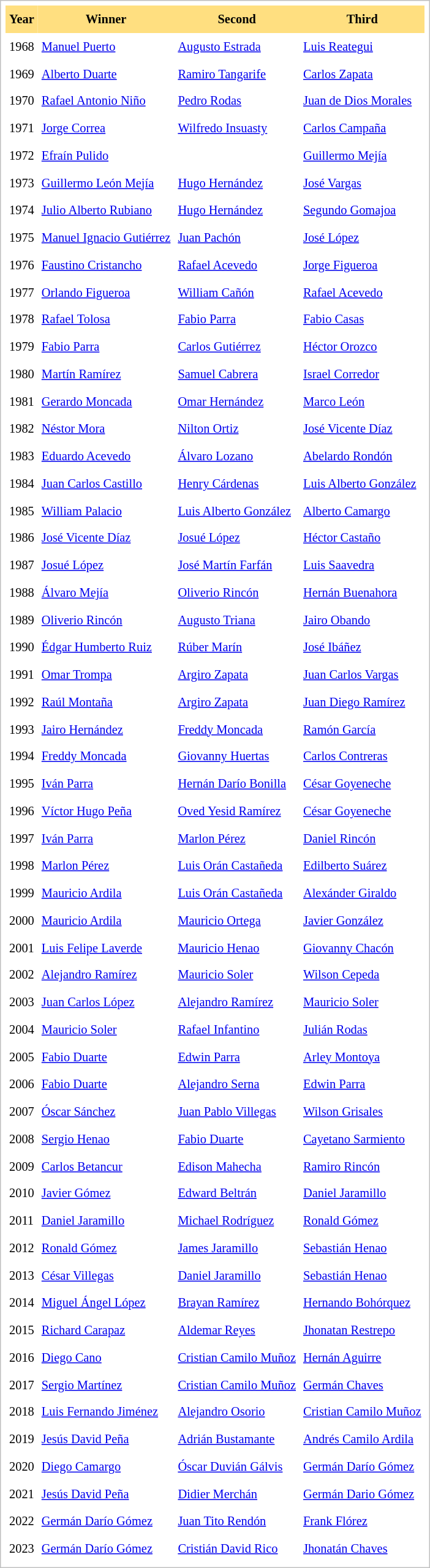<table cellpadding="4" cellspacing="0"  style="border: 1px solid silver; color: black; margin: 0 0 0.5em 0; background-color: white; padding: 5px; text-align: left; font-size:85%; vertical-align: top; line-height:1.6em;">
<tr>
<th scope=col; align="center" bgcolor="FFDF80">Year</th>
<th scope=col; align="center" bgcolor="FFDF80">Winner</th>
<th scope=col; align="center" bgcolor="FFDF80">Second</th>
<th scope=col; align="center" bgcolor="FFDF80">Third</th>
</tr>
<tr>
<td>1968</td>
<td> <a href='#'>Manuel Puerto</a></td>
<td> <a href='#'>Augusto Estrada</a></td>
<td> <a href='#'>Luis Reategui</a></td>
</tr>
<tr>
<td>1969</td>
<td> <a href='#'>Alberto Duarte</a></td>
<td> <a href='#'>Ramiro Tangarife</a></td>
<td> <a href='#'>Carlos Zapata</a></td>
</tr>
<tr>
<td>1970</td>
<td> <a href='#'>Rafael Antonio Niño</a></td>
<td> <a href='#'>Pedro Rodas</a></td>
<td> <a href='#'>Juan de Dios Morales</a></td>
</tr>
<tr>
<td>1971</td>
<td> <a href='#'>Jorge Correa</a></td>
<td> <a href='#'>Wilfredo Insuasty</a></td>
<td> <a href='#'>Carlos Campaña</a></td>
</tr>
<tr>
<td>1972</td>
<td> <a href='#'>Efraín Pulido</a></td>
<td></td>
<td> <a href='#'>Guillermo Mejía</a></td>
</tr>
<tr>
<td>1973</td>
<td> <a href='#'>Guillermo León Mejía</a></td>
<td> <a href='#'>Hugo Hernández</a></td>
<td> <a href='#'>José Vargas</a></td>
</tr>
<tr>
<td>1974</td>
<td> <a href='#'>Julio Alberto Rubiano</a></td>
<td> <a href='#'>Hugo Hernández</a></td>
<td> <a href='#'>Segundo Gomajoa</a></td>
</tr>
<tr>
<td>1975</td>
<td> <a href='#'>Manuel Ignacio Gutiérrez</a></td>
<td> <a href='#'>Juan Pachón</a></td>
<td> <a href='#'>José López</a></td>
</tr>
<tr>
<td>1976</td>
<td> <a href='#'>Faustino Cristancho</a></td>
<td> <a href='#'>Rafael Acevedo</a></td>
<td> <a href='#'>Jorge Figueroa</a></td>
</tr>
<tr>
<td>1977</td>
<td> <a href='#'>Orlando Figueroa</a></td>
<td> <a href='#'>William Cañón</a></td>
<td> <a href='#'>Rafael Acevedo</a></td>
</tr>
<tr>
<td>1978</td>
<td> <a href='#'>Rafael Tolosa</a></td>
<td> <a href='#'>Fabio Parra</a></td>
<td> <a href='#'>Fabio Casas</a></td>
</tr>
<tr>
<td>1979</td>
<td> <a href='#'>Fabio Parra</a></td>
<td> <a href='#'>Carlos Gutiérrez</a></td>
<td> <a href='#'>Héctor Orozco</a></td>
</tr>
<tr>
<td>1980</td>
<td> <a href='#'>Martín Ramírez</a></td>
<td> <a href='#'>Samuel Cabrera</a></td>
<td> <a href='#'>Israel Corredor</a></td>
</tr>
<tr>
<td>1981</td>
<td> <a href='#'>Gerardo Moncada</a></td>
<td> <a href='#'>Omar Hernández</a></td>
<td> <a href='#'>Marco León</a></td>
</tr>
<tr>
<td>1982</td>
<td> <a href='#'>Néstor Mora</a></td>
<td> <a href='#'>Nilton Ortiz</a></td>
<td> <a href='#'>José Vicente Díaz</a></td>
</tr>
<tr>
<td>1983</td>
<td> <a href='#'>Eduardo Acevedo</a></td>
<td> <a href='#'>Álvaro Lozano</a></td>
<td> <a href='#'>Abelardo Rondón</a></td>
</tr>
<tr>
<td>1984</td>
<td> <a href='#'>Juan Carlos Castillo</a></td>
<td> <a href='#'>Henry Cárdenas</a></td>
<td> <a href='#'>Luis Alberto González</a></td>
</tr>
<tr>
<td>1985</td>
<td> <a href='#'>William Palacio</a></td>
<td> <a href='#'>Luis Alberto González</a></td>
<td> <a href='#'>Alberto Camargo</a></td>
</tr>
<tr>
<td>1986</td>
<td> <a href='#'>José Vicente Díaz</a></td>
<td> <a href='#'>Josué López</a></td>
<td> <a href='#'>Héctor Castaño</a></td>
</tr>
<tr>
<td>1987</td>
<td> <a href='#'>Josué López</a></td>
<td> <a href='#'>José Martín Farfán</a></td>
<td> <a href='#'>Luis Saavedra</a></td>
</tr>
<tr>
<td>1988</td>
<td> <a href='#'>Álvaro Mejía</a></td>
<td> <a href='#'>Oliverio Rincón</a></td>
<td> <a href='#'>Hernán Buenahora</a></td>
</tr>
<tr>
<td>1989</td>
<td> <a href='#'>Oliverio Rincón</a></td>
<td> <a href='#'>Augusto Triana</a></td>
<td> <a href='#'>Jairo Obando</a></td>
</tr>
<tr>
<td>1990</td>
<td> <a href='#'>Édgar Humberto Ruiz</a></td>
<td> <a href='#'>Rúber Marín</a></td>
<td> <a href='#'>José Ibáñez</a></td>
</tr>
<tr>
<td>1991</td>
<td> <a href='#'>Omar Trompa</a></td>
<td> <a href='#'>Argiro Zapata</a></td>
<td> <a href='#'>Juan Carlos Vargas</a></td>
</tr>
<tr>
<td>1992</td>
<td> <a href='#'>Raúl Montaña</a></td>
<td> <a href='#'>Argiro Zapata</a></td>
<td> <a href='#'>Juan Diego Ramírez</a></td>
</tr>
<tr>
<td>1993</td>
<td> <a href='#'>Jairo Hernández</a></td>
<td> <a href='#'>Freddy Moncada</a></td>
<td> <a href='#'>Ramón García</a></td>
</tr>
<tr>
<td>1994</td>
<td> <a href='#'>Freddy Moncada</a></td>
<td> <a href='#'>Giovanny Huertas</a></td>
<td> <a href='#'>Carlos Contreras</a></td>
</tr>
<tr>
<td>1995</td>
<td> <a href='#'>Iván Parra</a></td>
<td> <a href='#'>Hernán Darío Bonilla</a></td>
<td> <a href='#'>César Goyeneche</a></td>
</tr>
<tr>
<td>1996</td>
<td> <a href='#'>Víctor Hugo Peña</a></td>
<td> <a href='#'>Oved Yesid Ramírez</a></td>
<td> <a href='#'>César Goyeneche</a></td>
</tr>
<tr>
<td>1997</td>
<td> <a href='#'>Iván Parra</a></td>
<td> <a href='#'>Marlon Pérez</a></td>
<td> <a href='#'>Daniel Rincón</a></td>
</tr>
<tr>
<td>1998</td>
<td> <a href='#'>Marlon Pérez</a></td>
<td> <a href='#'>Luis Orán Castañeda</a></td>
<td> <a href='#'>Edilberto Suárez</a></td>
</tr>
<tr>
<td>1999</td>
<td> <a href='#'>Mauricio Ardila</a></td>
<td> <a href='#'>Luis Orán Castañeda</a></td>
<td> <a href='#'>Alexánder Giraldo</a></td>
</tr>
<tr>
<td>2000</td>
<td> <a href='#'>Mauricio Ardila</a></td>
<td> <a href='#'>Mauricio Ortega</a></td>
<td> <a href='#'>Javier González</a></td>
</tr>
<tr>
<td>2001</td>
<td> <a href='#'>Luis Felipe Laverde</a></td>
<td> <a href='#'>Mauricio Henao</a></td>
<td> <a href='#'>Giovanny Chacón</a></td>
</tr>
<tr>
<td>2002</td>
<td> <a href='#'>Alejandro Ramírez</a></td>
<td> <a href='#'>Mauricio Soler</a></td>
<td> <a href='#'>Wilson Cepeda</a></td>
</tr>
<tr>
<td>2003</td>
<td> <a href='#'>Juan Carlos López</a></td>
<td> <a href='#'>Alejandro Ramírez</a></td>
<td> <a href='#'>Mauricio Soler</a></td>
</tr>
<tr>
<td>2004</td>
<td> <a href='#'>Mauricio Soler</a></td>
<td> <a href='#'>Rafael Infantino</a></td>
<td> <a href='#'>Julián Rodas</a></td>
</tr>
<tr>
<td>2005</td>
<td> <a href='#'>Fabio Duarte</a></td>
<td> <a href='#'>Edwin Parra</a></td>
<td> <a href='#'>Arley Montoya</a></td>
</tr>
<tr>
<td>2006</td>
<td> <a href='#'>Fabio Duarte</a></td>
<td> <a href='#'>Alejandro Serna</a></td>
<td> <a href='#'>Edwin Parra</a></td>
</tr>
<tr>
<td>2007</td>
<td> <a href='#'>Óscar Sánchez</a></td>
<td> <a href='#'>Juan Pablo Villegas</a></td>
<td> <a href='#'>Wilson Grisales</a></td>
</tr>
<tr>
<td>2008</td>
<td> <a href='#'>Sergio Henao</a></td>
<td> <a href='#'>Fabio Duarte</a></td>
<td> <a href='#'>Cayetano Sarmiento</a></td>
</tr>
<tr>
<td>2009</td>
<td> <a href='#'>Carlos Betancur</a></td>
<td> <a href='#'>Edison Mahecha</a></td>
<td> <a href='#'>Ramiro Rincón</a></td>
</tr>
<tr>
<td>2010</td>
<td> <a href='#'>Javier Gómez</a></td>
<td> <a href='#'>Edward Beltrán</a></td>
<td> <a href='#'>Daniel Jaramillo</a></td>
</tr>
<tr>
<td>2011</td>
<td> <a href='#'>Daniel Jaramillo</a></td>
<td> <a href='#'>Michael Rodríguez</a></td>
<td> <a href='#'>Ronald Gómez</a></td>
</tr>
<tr>
<td>2012</td>
<td> <a href='#'>Ronald Gómez</a></td>
<td> <a href='#'>James Jaramillo</a></td>
<td> <a href='#'>Sebastián Henao</a></td>
</tr>
<tr>
<td>2013</td>
<td> <a href='#'>César Villegas</a></td>
<td> <a href='#'>Daniel Jaramillo</a></td>
<td> <a href='#'>Sebastián Henao</a></td>
</tr>
<tr>
<td>2014</td>
<td> <a href='#'>Miguel Ángel López</a></td>
<td> <a href='#'>Brayan Ramírez</a></td>
<td> <a href='#'>Hernando Bohórquez</a></td>
</tr>
<tr>
<td>2015</td>
<td> <a href='#'>Richard Carapaz</a></td>
<td> <a href='#'>Aldemar Reyes</a></td>
<td> <a href='#'>Jhonatan Restrepo</a></td>
</tr>
<tr>
<td>2016</td>
<td> <a href='#'>Diego Cano</a></td>
<td> <a href='#'>Cristian Camilo Muñoz</a></td>
<td> <a href='#'>Hernán Aguirre</a></td>
</tr>
<tr>
<td>2017</td>
<td> <a href='#'>Sergio Martínez</a></td>
<td> <a href='#'>Cristian Camilo Muñoz</a></td>
<td> <a href='#'>Germán Chaves</a></td>
</tr>
<tr>
<td>2018</td>
<td> <a href='#'>Luis Fernando Jiménez</a></td>
<td> <a href='#'>Alejandro Osorio</a></td>
<td> <a href='#'>Cristian Camilo Muñoz</a></td>
</tr>
<tr>
<td>2019</td>
<td> <a href='#'>Jesús David Peña</a></td>
<td> <a href='#'>Adrián Bustamante</a></td>
<td> <a href='#'>Andrés Camilo Ardila</a></td>
</tr>
<tr>
<td>2020</td>
<td> <a href='#'>Diego Camargo</a></td>
<td> <a href='#'>Óscar Duvián Gálvis</a></td>
<td> <a href='#'>Germán Darío Gómez</a></td>
</tr>
<tr>
<td>2021</td>
<td> <a href='#'>Jesús David Peña</a></td>
<td> <a href='#'>Didier Merchán</a></td>
<td> <a href='#'>Germán Dario Gómez</a></td>
</tr>
<tr>
<td>2022</td>
<td> <a href='#'>Germán Darío Gómez</a></td>
<td> <a href='#'>Juan Tito Rendón</a></td>
<td> <a href='#'>Frank Flórez</a></td>
</tr>
<tr>
<td>2023</td>
<td> <a href='#'>Germán Darío Gómez</a></td>
<td> <a href='#'>Cristián David Rico</a></td>
<td> <a href='#'>Jhonatán Chaves</a></td>
</tr>
</table>
